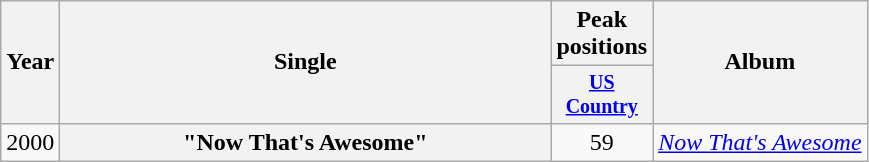<table class="wikitable plainrowheaders" style="text-align:center;">
<tr>
<th rowspan="2">Year</th>
<th rowspan="2" style="width:20em;">Single</th>
<th>Peak positions</th>
<th rowspan="2">Album</th>
</tr>
<tr style="font-size:smaller;">
<th width="40"><a href='#'>US Country</a><br></th>
</tr>
<tr>
<td>2000</td>
<th scope="row">"Now That's Awesome"<br></th>
<td>59</td>
<td><em><a href='#'>Now That's Awesome</a></em></td>
</tr>
</table>
